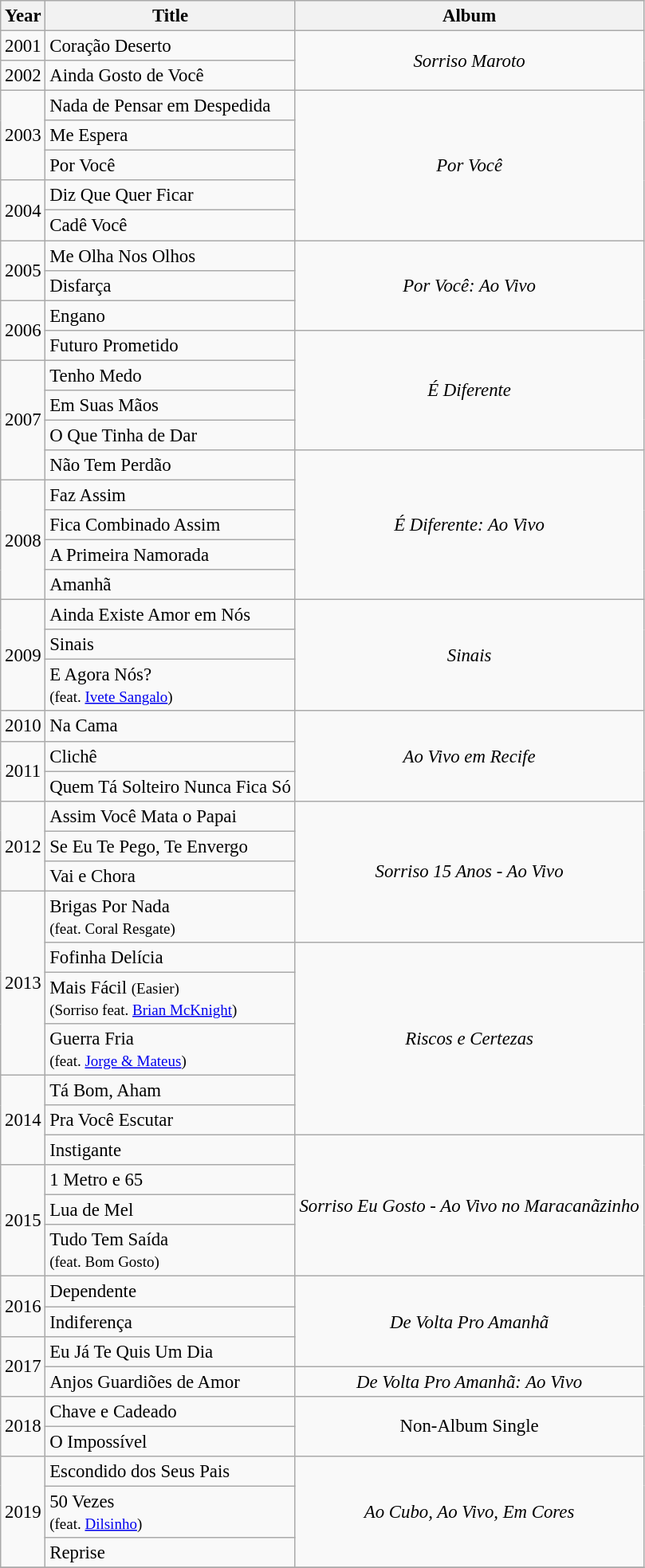<table class="wikitable" style="font-size:95%;">
<tr>
<th>Year</th>
<th>Title</th>
<th>Album</th>
</tr>
<tr>
<td align="center" rowspan="1">2001</td>
<td align="left">Coração Deserto</td>
<td align="center" rowspan="2"><em>Sorriso Maroto</em></td>
</tr>
<tr>
<td align="center" rowspan="1">2002</td>
<td align="left">Ainda Gosto de Você</td>
</tr>
<tr>
<td align="center" rowspan="3">2003</td>
<td align="left">Nada de Pensar em Despedida</td>
<td align="center" rowspan="5"><em>Por Você</em></td>
</tr>
<tr>
<td align="left">Me Espera</td>
</tr>
<tr>
<td align="left">Por Você</td>
</tr>
<tr>
<td align="center" rowspan="2">2004</td>
<td align="left">Diz Que Quer Ficar</td>
</tr>
<tr>
<td align="left">Cadê Você</td>
</tr>
<tr>
<td align="center" rowspan="2">2005</td>
<td align="left">Me Olha Nos Olhos</td>
<td align="center" rowspan="3"><em>Por Você: Ao Vivo</em></td>
</tr>
<tr>
<td align="left">Disfarça</td>
</tr>
<tr>
<td align="center" rowspan="2">2006</td>
<td align="left">Engano</td>
</tr>
<tr>
<td align="left">Futuro Prometido</td>
<td align="center" rowspan="4"><em>É Diferente</em></td>
</tr>
<tr>
<td align="center" rowspan="4">2007</td>
<td align="left">Tenho Medo</td>
</tr>
<tr>
<td align="left">Em Suas Mãos</td>
</tr>
<tr>
<td align="left">O Que Tinha de Dar</td>
</tr>
<tr>
<td align="left">Não Tem Perdão</td>
<td align="center" rowspan="5"><em>É Diferente: Ao Vivo</em></td>
</tr>
<tr>
<td align="center" rowspan="4">2008</td>
<td align="left">Faz Assim</td>
</tr>
<tr>
<td align="left">Fica Combinado Assim</td>
</tr>
<tr>
<td align="left">A Primeira Namorada</td>
</tr>
<tr>
<td align="left">Amanhã</td>
</tr>
<tr>
<td align="center" rowspan="3">2009</td>
<td align="left">Ainda Existe Amor em Nós</td>
<td align="center" rowspan="3"><em>Sinais</em></td>
</tr>
<tr>
<td align="left">Sinais</td>
</tr>
<tr>
<td align="left">E Agora Nós? <br><small>(feat. <a href='#'>Ivete Sangalo</a>)</small></td>
</tr>
<tr>
<td align="center" rowspan="1">2010</td>
<td align="left">Na Cama</td>
<td align="center" rowspan="3"><em>Ao Vivo em Recife</em></td>
</tr>
<tr>
<td align="center" rowspan="2">2011</td>
<td align="left">Clichê</td>
</tr>
<tr>
<td align="left">Quem Tá Solteiro Nunca Fica Só</td>
</tr>
<tr>
<td align="center" rowspan="3">2012</td>
<td align="left">Assim Você Mata o Papai</td>
<td align="center" rowspan="4"><em>Sorriso 15 Anos - Ao Vivo</em></td>
</tr>
<tr>
<td align="left">Se Eu Te Pego, Te Envergo</td>
</tr>
<tr>
<td align="left">Vai e Chora</td>
</tr>
<tr>
<td align="center" rowspan="4">2013</td>
<td align="left">Brigas Por Nada <br><small>(feat. Coral Resgate)</small></td>
</tr>
<tr>
<td align="left">Fofinha Delícia</td>
<td align="center" rowspan="5"><em>Riscos e Certezas</em></td>
</tr>
<tr>
<td align="left">Mais Fácil <small>(Easier) <br>(Sorriso feat. <a href='#'>Brian McKnight</a>)</small></td>
</tr>
<tr>
<td align="left">Guerra Fria <br><small>(feat. <a href='#'>Jorge & Mateus</a>)</small></td>
</tr>
<tr>
<td align="center" rowspan="3">2014</td>
<td align="left">Tá Bom, Aham</td>
</tr>
<tr>
<td align="left">Pra Você Escutar</td>
</tr>
<tr>
<td align="left">Instigante</td>
<td align="center" rowspan="4"><em>Sorriso Eu Gosto - Ao Vivo no Maracanãzinho</em></td>
</tr>
<tr>
<td align="center" rowspan="3">2015</td>
<td align="left">1 Metro e 65</td>
</tr>
<tr>
<td align="left">Lua de Mel</td>
</tr>
<tr>
<td align="left">Tudo Tem Saída <br><small>(feat. Bom Gosto)</small></td>
</tr>
<tr>
<td align="center" rowspan="2">2016</td>
<td align="left">Dependente</td>
<td align="center" rowspan="3"><em>De Volta Pro Amanhã</em></td>
</tr>
<tr>
<td align="left">Indiferença</td>
</tr>
<tr>
<td align="center" rowspan="2">2017</td>
<td align="left">Eu Já Te Quis Um Dia</td>
</tr>
<tr>
<td align="left">Anjos Guardiões de Amor</td>
<td align="center" rowspan="1"><em>De Volta Pro Amanhã: Ao Vivo</em></td>
</tr>
<tr>
<td align="center" rowspan="2">2018</td>
<td align="left">Chave e Cadeado</td>
<td align="center" rowspan="2">Non-Album Single</td>
</tr>
<tr>
<td align="left">O Impossível</td>
</tr>
<tr>
<td align="center" rowspan="3">2019</td>
<td align="left">Escondido dos Seus Pais</td>
<td align="center" rowspan="3"><em>Ao Cubo, Ao Vivo, Em Cores</em></td>
</tr>
<tr>
<td>50 Vezes <br><small>(feat. <a href='#'>Dilsinho</a>)</small></td>
</tr>
<tr>
<td>Reprise</td>
</tr>
<tr>
</tr>
</table>
